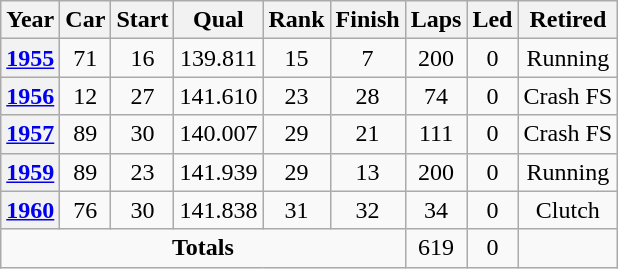<table class="wikitable" style="text-align:center">
<tr>
<th>Year</th>
<th>Car</th>
<th>Start</th>
<th>Qual</th>
<th>Rank</th>
<th>Finish</th>
<th>Laps</th>
<th>Led</th>
<th>Retired</th>
</tr>
<tr>
<th><a href='#'>1955</a></th>
<td>71</td>
<td>16</td>
<td>139.811</td>
<td>15</td>
<td>7</td>
<td>200</td>
<td>0</td>
<td>Running</td>
</tr>
<tr>
<th><a href='#'>1956</a></th>
<td>12</td>
<td>27</td>
<td>141.610</td>
<td>23</td>
<td>28</td>
<td>74</td>
<td>0</td>
<td>Crash FS</td>
</tr>
<tr>
<th><a href='#'>1957</a></th>
<td>89</td>
<td>30</td>
<td>140.007</td>
<td>29</td>
<td>21</td>
<td>111</td>
<td>0</td>
<td>Crash FS</td>
</tr>
<tr>
<th><a href='#'>1959</a></th>
<td>89</td>
<td>23</td>
<td>141.939</td>
<td>29</td>
<td>13</td>
<td>200</td>
<td>0</td>
<td>Running</td>
</tr>
<tr>
<th><a href='#'>1960</a></th>
<td>76</td>
<td>30</td>
<td>141.838</td>
<td>31</td>
<td>32</td>
<td>34</td>
<td>0</td>
<td>Clutch</td>
</tr>
<tr>
<td colspan=6><strong>Totals</strong></td>
<td>619</td>
<td>0</td>
<td></td>
</tr>
</table>
